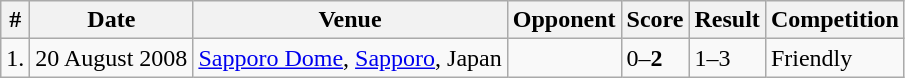<table class="wikitable sortable">
<tr>
<th>#</th>
<th>Date</th>
<th>Venue</th>
<th>Opponent</th>
<th>Score</th>
<th>Result</th>
<th>Competition</th>
</tr>
<tr>
<td>1.</td>
<td>20 August 2008</td>
<td><a href='#'>Sapporo Dome</a>, <a href='#'>Sapporo</a>, Japan</td>
<td></td>
<td>0–<strong>2</strong></td>
<td>1–3</td>
<td>Friendly</td>
</tr>
</table>
